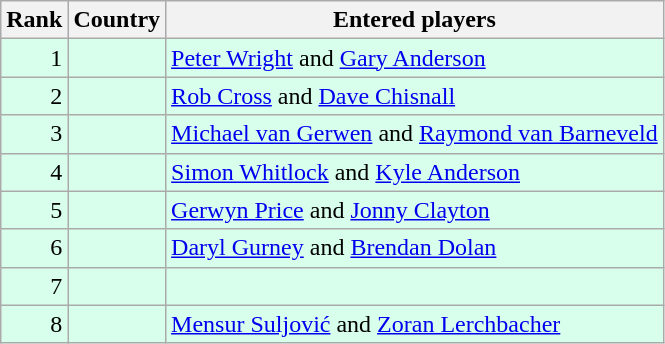<table class="wikitable">
<tr>
<th>Rank</th>
<th>Country</th>
<th>Entered players</th>
</tr>
<tr style="background:#d8ffeb;">
<td align=right>1</td>
<td></td>
<td><a href='#'>Peter Wright</a> and <a href='#'>Gary Anderson</a></td>
</tr>
<tr style="background:#d8ffeb;">
<td align=right>2</td>
<td></td>
<td><a href='#'>Rob Cross</a> and <a href='#'>Dave Chisnall</a></td>
</tr>
<tr style="background:#d8ffeb;">
<td align=right>3</td>
<td></td>
<td><a href='#'>Michael van Gerwen</a> and <a href='#'>Raymond van Barneveld</a></td>
</tr>
<tr style="background:#d8ffeb;">
<td align=right>4</td>
<td></td>
<td><a href='#'>Simon Whitlock</a> and <a href='#'>Kyle Anderson</a></td>
</tr>
<tr style="background:#d8ffeb;">
<td align=right>5</td>
<td></td>
<td><a href='#'>Gerwyn Price</a> and <a href='#'>Jonny Clayton</a></td>
</tr>
<tr style="background:#d8ffeb;">
<td align=right>6</td>
<td></td>
<td><a href='#'>Daryl Gurney</a> and <a href='#'>Brendan Dolan</a></td>
</tr>
<tr style="background:#d8ffeb;">
<td align=right>7</td>
<td></td>
<td></td>
</tr>
<tr style="background:#d8ffeb;">
<td align=right>8</td>
<td></td>
<td><a href='#'>Mensur Suljović</a> and <a href='#'>Zoran Lerchbacher</a></td>
</tr>
</table>
